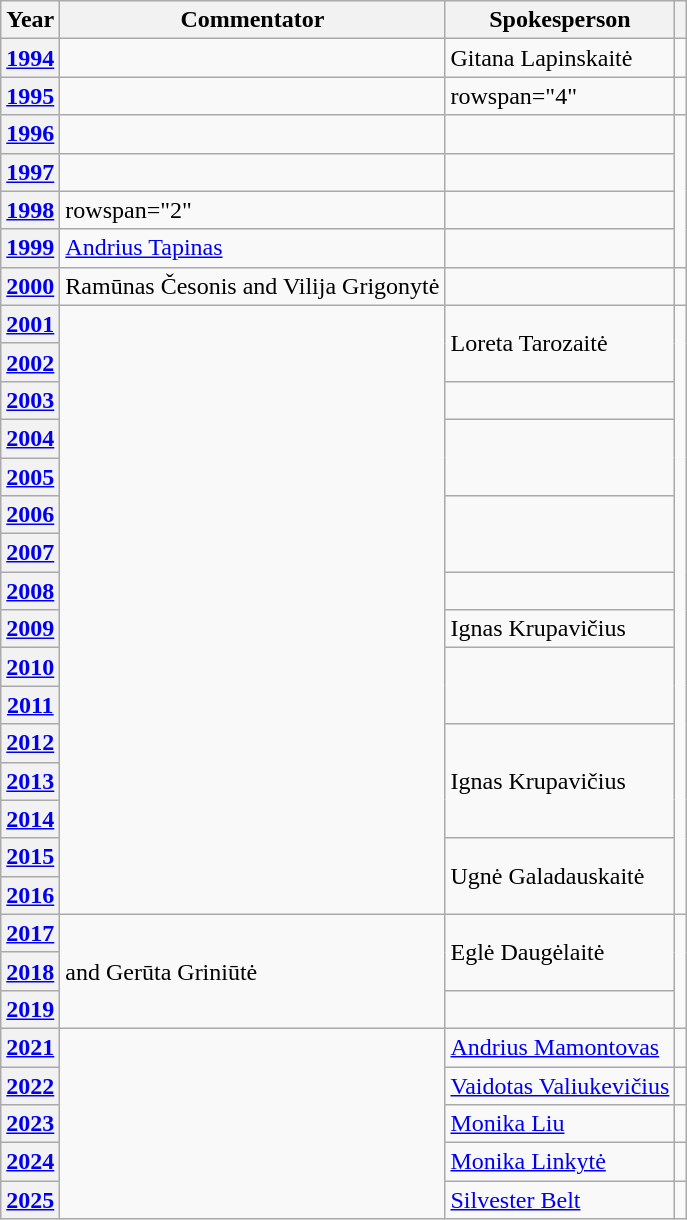<table class="wikitable sortable plainrowheaders">
<tr>
<th scope="col">Year</th>
<th scope="col">Commentator</th>
<th scope="col">Spokesperson</th>
<th scope="col"></th>
</tr>
<tr>
<th scope="row"><a href='#'>1994</a></th>
<td></td>
<td>Gitana Lapinskaitė</td>
<td align="center"></td>
</tr>
<tr>
<th scope="row"><a href='#'>1995</a></th>
<td></td>
<td>rowspan="4" </td>
<td align="center"></td>
</tr>
<tr>
<th scope="row"><a href='#'>1996</a></th>
<td></td>
<td align="center"></td>
</tr>
<tr>
<th scope="row"><a href='#'>1997</a></th>
<td></td>
<td align="center"></td>
</tr>
<tr>
<th scope="row"><a href='#'>1998</a></th>
<td>rowspan="2" </td>
<td align="center"></td>
</tr>
<tr>
<th scope="row"><a href='#'>1999</a></th>
<td><a href='#'>Andrius Tapinas</a></td>
<td align="center"></td>
</tr>
<tr>
<th scope="row"><a href='#'>2000</a></th>
<td>Ramūnas Česonis and Vilija Grigonytė</td>
<td></td>
<td align="center"><small></small></td>
</tr>
<tr>
<th scope="row"><a href='#'>2001</a></th>
<td rowspan="16"></td>
<td rowspan="2">Loreta Tarozaitė</td>
<td rowspan="16" align="center"></td>
</tr>
<tr>
<th scope="row"><a href='#'>2002</a></th>
</tr>
<tr>
<th scope="row"><a href='#'>2003</a></th>
<td></td>
</tr>
<tr>
<th scope="row"><a href='#'>2004</a></th>
<td rowspan="2"></td>
</tr>
<tr>
<th scope="row"><a href='#'>2005</a></th>
</tr>
<tr>
<th scope="row"><a href='#'>2006</a></th>
<td rowspan="2"></td>
</tr>
<tr>
<th scope="row"><a href='#'>2007</a></th>
</tr>
<tr>
<th scope="row"><a href='#'>2008</a></th>
<td></td>
</tr>
<tr>
<th scope="row"><a href='#'>2009</a></th>
<td>Ignas Krupavičius</td>
</tr>
<tr>
<th scope="row"><a href='#'>2010</a></th>
<td rowspan="2"></td>
</tr>
<tr>
<th scope="row"><a href='#'>2011</a></th>
</tr>
<tr>
<th scope="row"><a href='#'>2012</a></th>
<td rowspan="3">Ignas Krupavičius</td>
</tr>
<tr>
<th scope="row"><a href='#'>2013</a></th>
</tr>
<tr>
<th scope="row"><a href='#'>2014</a></th>
</tr>
<tr>
<th scope="row"><a href='#'>2015</a></th>
<td rowspan="2">Ugnė Galadauskaitė</td>
</tr>
<tr>
<th scope="row"><a href='#'>2016</a></th>
</tr>
<tr>
<th scope="row"><a href='#'>2017</a></th>
<td rowspan="3"> and Gerūta Griniūtė</td>
<td rowspan="2">Eglė Daugėlaitė</td>
<td rowspan="3" align="center"></td>
</tr>
<tr>
<th scope="row"><a href='#'>2018</a></th>
</tr>
<tr>
<th scope="row"><a href='#'>2019</a></th>
<td></td>
</tr>
<tr>
<th scope="row"><a href='#'>2021</a></th>
<td rowspan="5"></td>
<td><a href='#'>Andrius Mamontovas</a></td>
<td align="center"></td>
</tr>
<tr>
<th scope="row"><a href='#'>2022</a></th>
<td><a href='#'>Vaidotas Valiukevičius</a></td>
<td align="center"></td>
</tr>
<tr>
<th scope="row"><a href='#'>2023</a></th>
<td><a href='#'>Monika Liu</a></td>
<td align="center"></td>
</tr>
<tr>
<th scope="row"><a href='#'>2024</a></th>
<td><a href='#'>Monika Linkytė</a></td>
<td align="center"></td>
</tr>
<tr>
<th scope="row"><a href='#'>2025</a></th>
<td><a href='#'>Silvester Belt</a></td>
<td align="center"></td>
</tr>
</table>
